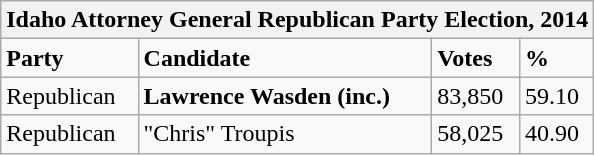<table class="wikitable">
<tr>
<th colspan="4">Idaho Attorney General Republican Party Election, 2014</th>
</tr>
<tr>
<td><strong>Party</strong></td>
<td><strong>Candidate</strong></td>
<td><strong>Votes</strong></td>
<td><strong>%</strong></td>
</tr>
<tr>
<td>Republican</td>
<td><strong>Lawrence Wasden (inc.)</strong></td>
<td>83,850</td>
<td>59.10</td>
</tr>
<tr>
<td>Republican</td>
<td>"Chris" Troupis</td>
<td>58,025</td>
<td>40.90</td>
</tr>
</table>
